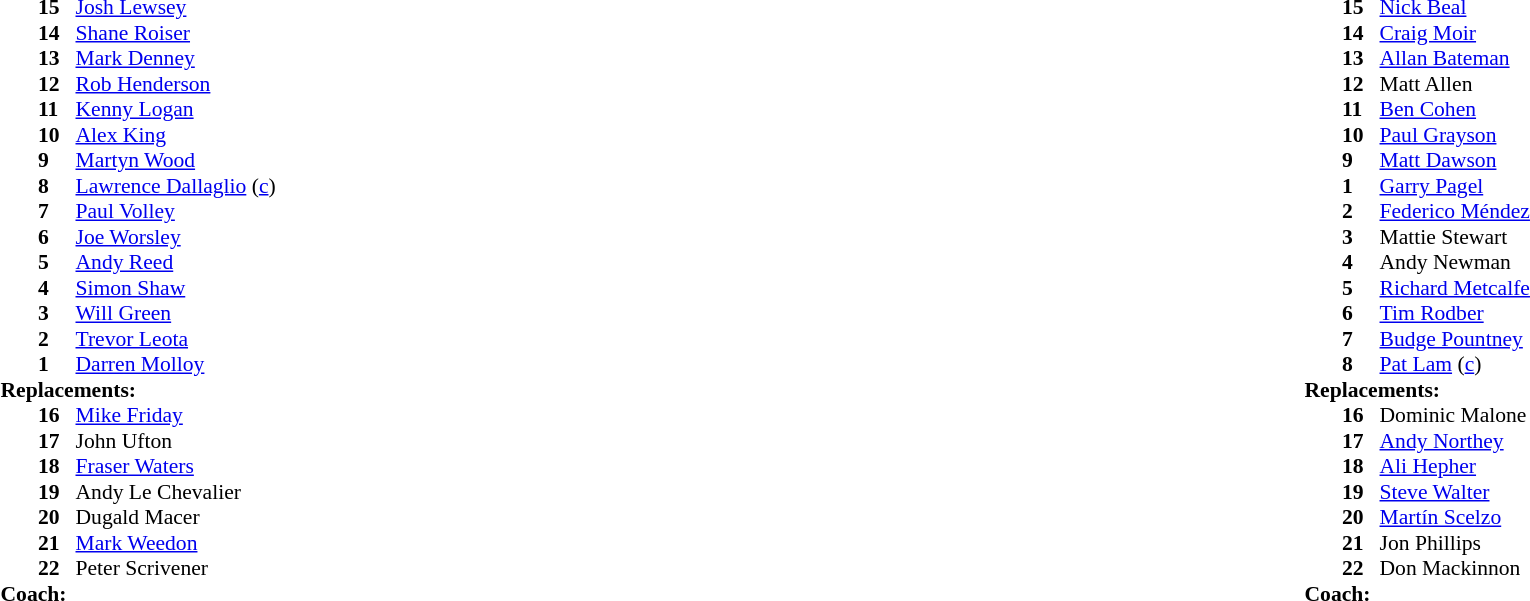<table width="100%">
<tr>
<td valign="top" width="50%"><br><table style="font-size: 90%" cellspacing="0" cellpadding="0">
<tr>
<th width="25"></th>
<th width="25"></th>
</tr>
<tr>
<td></td>
<td><strong>15</strong></td>
<td> <a href='#'>Josh Lewsey</a></td>
</tr>
<tr>
<td></td>
<td><strong>14</strong></td>
<td> <a href='#'>Shane Roiser</a></td>
</tr>
<tr>
<td></td>
<td><strong>13</strong></td>
<td> <a href='#'>Mark Denney</a></td>
</tr>
<tr>
<td></td>
<td><strong>12</strong></td>
<td> <a href='#'>Rob Henderson</a></td>
</tr>
<tr>
<td></td>
<td><strong>11</strong></td>
<td> <a href='#'>Kenny Logan</a></td>
</tr>
<tr>
<td></td>
<td><strong>10</strong></td>
<td> <a href='#'>Alex King</a></td>
</tr>
<tr>
<td></td>
<td><strong>9</strong></td>
<td> <a href='#'>Martyn Wood</a></td>
</tr>
<tr>
<td></td>
<td><strong>8</strong></td>
<td> <a href='#'>Lawrence Dallaglio</a> (<a href='#'>c</a>)</td>
</tr>
<tr>
<td></td>
<td><strong>7</strong></td>
<td> <a href='#'>Paul Volley</a></td>
</tr>
<tr>
<td></td>
<td><strong>6</strong></td>
<td> <a href='#'>Joe Worsley</a></td>
</tr>
<tr>
<td></td>
<td><strong>5</strong></td>
<td> <a href='#'>Andy Reed</a></td>
</tr>
<tr>
<td></td>
<td><strong>4</strong></td>
<td> <a href='#'>Simon Shaw</a></td>
</tr>
<tr>
<td></td>
<td><strong>3</strong></td>
<td> <a href='#'>Will Green</a></td>
</tr>
<tr>
<td></td>
<td><strong>2</strong></td>
<td> <a href='#'>Trevor Leota</a></td>
</tr>
<tr>
<td></td>
<td><strong>1</strong></td>
<td> <a href='#'>Darren Molloy</a></td>
</tr>
<tr>
<td colspan=3><strong>Replacements:</strong></td>
</tr>
<tr>
<td></td>
<td><strong>16</strong></td>
<td> <a href='#'>Mike Friday</a></td>
</tr>
<tr>
<td></td>
<td><strong>17</strong></td>
<td> John Ufton</td>
</tr>
<tr>
<td></td>
<td><strong>18</strong></td>
<td> <a href='#'>Fraser Waters</a></td>
</tr>
<tr>
<td></td>
<td><strong>19</strong></td>
<td> Andy Le Chevalier</td>
</tr>
<tr>
<td></td>
<td><strong>20</strong></td>
<td> Dugald Macer</td>
</tr>
<tr>
<td></td>
<td><strong>21</strong></td>
<td> <a href='#'>Mark Weedon</a></td>
</tr>
<tr>
<td></td>
<td><strong>22</strong></td>
<td> Peter Scrivener</td>
</tr>
<tr>
<td colspan=3><strong>Coach:</strong></td>
</tr>
<tr>
<td colspan="4"></td>
</tr>
<tr>
<td colspan="4"></td>
</tr>
<tr>
<td colspan="4"></td>
</tr>
</table>
</td>
<td valign="top" width="50%"><br><table style="font-size: 90%" cellspacing="0" cellpadding="0" align="center">
<tr>
<th width="25"></th>
<th width="25"></th>
</tr>
<tr>
<td></td>
<td><strong>15</strong></td>
<td> <a href='#'>Nick Beal</a></td>
</tr>
<tr>
<td></td>
<td><strong>14</strong></td>
<td> <a href='#'>Craig Moir</a></td>
</tr>
<tr>
<td></td>
<td><strong>13</strong></td>
<td> <a href='#'>Allan Bateman</a></td>
</tr>
<tr>
<td></td>
<td><strong>12</strong></td>
<td> Matt Allen</td>
</tr>
<tr>
<td></td>
<td><strong>11</strong></td>
<td> <a href='#'>Ben Cohen</a></td>
</tr>
<tr>
<td></td>
<td><strong>10</strong></td>
<td> <a href='#'>Paul Grayson</a></td>
</tr>
<tr>
<td></td>
<td><strong>9</strong></td>
<td> <a href='#'>Matt Dawson</a></td>
</tr>
<tr>
<td></td>
<td><strong>1</strong></td>
<td> <a href='#'>Garry Pagel</a></td>
</tr>
<tr>
<td></td>
<td><strong>2</strong></td>
<td> <a href='#'>Federico Méndez</a></td>
</tr>
<tr>
<td></td>
<td><strong>3</strong></td>
<td> Mattie Stewart</td>
</tr>
<tr>
<td></td>
<td><strong>4</strong></td>
<td> Andy Newman</td>
</tr>
<tr>
<td></td>
<td><strong>5</strong></td>
<td> <a href='#'>Richard Metcalfe</a></td>
</tr>
<tr>
<td></td>
<td><strong>6</strong></td>
<td> <a href='#'>Tim Rodber</a></td>
</tr>
<tr>
<td></td>
<td><strong>7</strong></td>
<td> <a href='#'>Budge Pountney</a></td>
</tr>
<tr>
<td></td>
<td><strong>8</strong></td>
<td> <a href='#'>Pat Lam</a> (<a href='#'>c</a>)</td>
</tr>
<tr>
<td colspan=3><strong>Replacements:</strong></td>
</tr>
<tr>
<td></td>
<td><strong>16</strong></td>
<td> Dominic Malone</td>
</tr>
<tr>
<td></td>
<td><strong>17</strong></td>
<td> <a href='#'>Andy Northey</a></td>
</tr>
<tr>
<td></td>
<td><strong>18</strong></td>
<td> <a href='#'>Ali Hepher</a></td>
</tr>
<tr>
<td></td>
<td><strong>19</strong></td>
<td> <a href='#'>Steve Walter</a></td>
</tr>
<tr>
<td></td>
<td><strong>20</strong></td>
<td> <a href='#'>Martín Scelzo</a></td>
</tr>
<tr>
<td></td>
<td><strong>21</strong></td>
<td> Jon Phillips</td>
</tr>
<tr>
<td></td>
<td><strong>22</strong></td>
<td> Don Mackinnon</td>
</tr>
<tr>
<td colspan=3><strong>Coach:</strong></td>
</tr>
<tr>
<td colspan="4"></td>
</tr>
<tr>
</tr>
</table>
</td>
</tr>
</table>
